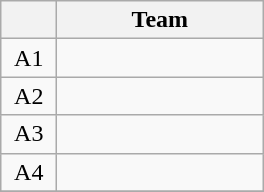<table class="wikitable" style="display:inline-table;">
<tr>
<th width=30></th>
<th width=130>Team</th>
</tr>
<tr>
<td align=center>A1</td>
<td></td>
</tr>
<tr>
<td align=center>A2</td>
<td></td>
</tr>
<tr>
<td align=center>A3</td>
<td></td>
</tr>
<tr>
<td align=center>A4</td>
<td></td>
</tr>
<tr>
</tr>
</table>
